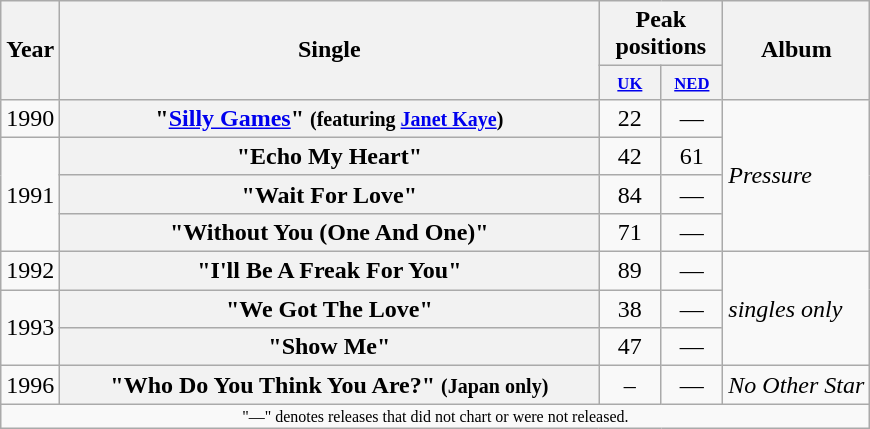<table class="wikitable plainrowheaders" style="text-align:center;">
<tr>
<th rowspan="2">Year</th>
<th rowspan="2" style="width:22em;">Single</th>
<th colspan="2">Peak positions</th>
<th rowspan="2">Album</th>
</tr>
<tr style="font-size:smaller;">
<th width="35"><small><a href='#'>UK</a></small><br></th>
<th width="35"><small><a href='#'>NED</a></small></th>
</tr>
<tr>
<td>1990</td>
<th scope="row">"<a href='#'>Silly Games</a>" <small>(featuring <a href='#'>Janet Kaye</a>)</small></th>
<td>22</td>
<td>—</td>
<td align="left" rowspan="4"><em>Pressure</em></td>
</tr>
<tr>
<td rowspan="3">1991</td>
<th scope="row">"Echo My Heart"</th>
<td>42</td>
<td>61</td>
</tr>
<tr>
<th scope="row">"Wait For Love"</th>
<td>84</td>
<td>—</td>
</tr>
<tr>
<th scope="row">"Without You (One And One)"</th>
<td>71</td>
<td>—</td>
</tr>
<tr>
<td>1992</td>
<th scope="row">"I'll Be A Freak For You"</th>
<td>89</td>
<td>—</td>
<td align="left" rowspan="3"><em>singles only</em></td>
</tr>
<tr>
<td rowspan="2">1993</td>
<th scope="row">"We Got The Love"</th>
<td>38</td>
<td>—</td>
</tr>
<tr>
<th scope="row">"Show Me"</th>
<td>47</td>
<td>—</td>
</tr>
<tr>
<td>1996</td>
<th scope="row">"Who Do You Think You Are?" <small>(Japan only)</small></th>
<td>–</td>
<td>—</td>
<td align="left" rowspan="1"><em>No Other Star</em></td>
</tr>
<tr>
<td align="center" colspan="5" style="font-size:8pt">"—" denotes releases that did not chart or were not released.</td>
</tr>
</table>
